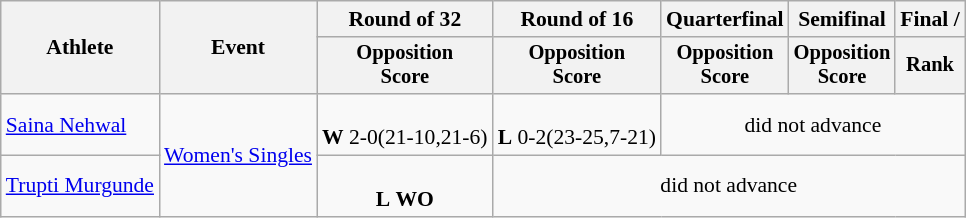<table class=wikitable style="font-size:90%">
<tr>
<th rowspan="2">Athlete</th>
<th rowspan="2">Event</th>
<th>Round of 32</th>
<th>Round of 16</th>
<th>Quarterfinal</th>
<th>Semifinal</th>
<th colspan=2>Final / </th>
</tr>
<tr style="font-size:95%">
<th>Opposition<br>Score</th>
<th>Opposition<br>Score</th>
<th>Opposition<br>Score</th>
<th>Opposition<br>Score</th>
<th>Rank</th>
</tr>
<tr align=center>
<td align=left><a href='#'>Saina Nehwal</a></td>
<td align=left rowspan=2><a href='#'>Women's Singles</a></td>
<td><br><strong>W</strong> 2-0(21-10,21-6)</td>
<td><br><strong>L</strong> 0-2(23-25,7-21)</td>
<td colspan=4>did not advance</td>
</tr>
<tr align=center>
<td align=left><a href='#'>Trupti Murgunde</a></td>
<td><br><strong>L</strong> <strong>WO</strong></td>
<td colspan=4>did not advance</td>
</tr>
</table>
